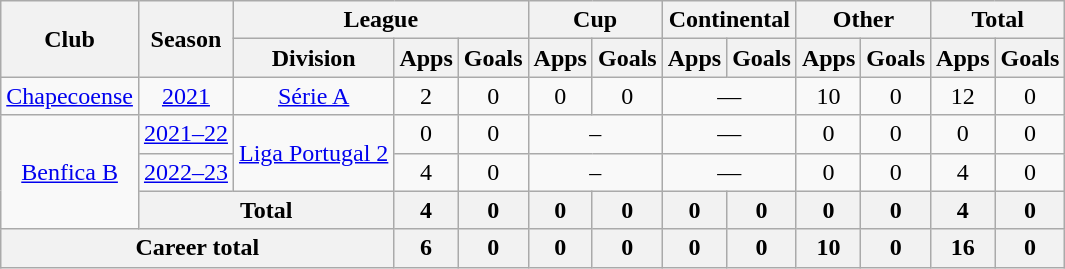<table class="wikitable" style="text-align: center">
<tr>
<th rowspan="2">Club</th>
<th rowspan="2">Season</th>
<th colspan="3">League</th>
<th colspan="2">Cup</th>
<th colspan="2">Continental</th>
<th colspan="2">Other</th>
<th colspan="2">Total</th>
</tr>
<tr>
<th>Division</th>
<th>Apps</th>
<th>Goals</th>
<th>Apps</th>
<th>Goals</th>
<th>Apps</th>
<th>Goals</th>
<th>Apps</th>
<th>Goals</th>
<th>Apps</th>
<th>Goals</th>
</tr>
<tr>
<td><a href='#'>Chapecoense</a></td>
<td><a href='#'>2021</a></td>
<td><a href='#'>Série A</a></td>
<td>2</td>
<td>0</td>
<td>0</td>
<td>0</td>
<td colspan="2">—</td>
<td>10</td>
<td>0</td>
<td>12</td>
<td>0</td>
</tr>
<tr>
<td rowspan=3><a href='#'>Benfica B</a></td>
<td><a href='#'>2021–22</a></td>
<td rowspan=2><a href='#'>Liga Portugal 2</a></td>
<td>0</td>
<td>0</td>
<td colspan="2">–</td>
<td colspan="2">—</td>
<td>0</td>
<td>0</td>
<td>0</td>
<td>0</td>
</tr>
<tr>
<td><a href='#'>2022–23</a></td>
<td>4</td>
<td>0</td>
<td colspan="2">–</td>
<td colspan="2">—</td>
<td>0</td>
<td>0</td>
<td>4</td>
<td>0</td>
</tr>
<tr>
<th colspan=2><strong>Total</strong></th>
<th>4</th>
<th>0</th>
<th>0</th>
<th>0</th>
<th>0</th>
<th>0</th>
<th>0</th>
<th>0</th>
<th>4</th>
<th>0</th>
</tr>
<tr>
<th colspan=3><strong>Career total</strong></th>
<th>6</th>
<th>0</th>
<th>0</th>
<th>0</th>
<th>0</th>
<th>0</th>
<th>10</th>
<th>0</th>
<th>16</th>
<th>0</th>
</tr>
</table>
